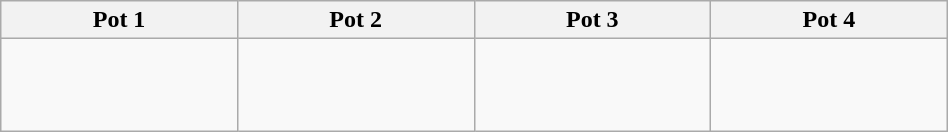<table class="wikitable" width=50%>
<tr>
<th style="width: 25%;">Pot 1</th>
<th style="width: 25%;">Pot 2</th>
<th style="width: 25%;">Pot 3</th>
<th style="width: 25%;">Pot 4</th>
</tr>
<tr>
<td><br><br><br></td>
<td><br><br><br></td>
<td><br><br><br></td>
<td><br><br><br></td>
</tr>
</table>
